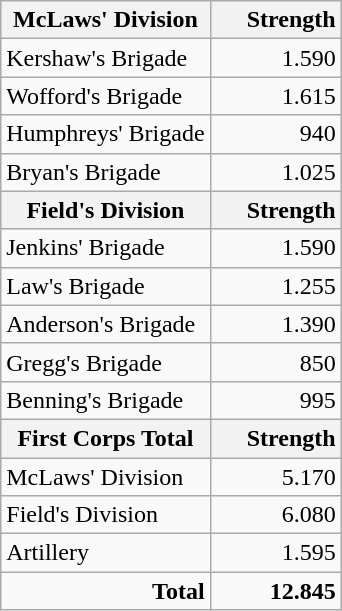<table class="wikitable">
<tr>
<th>McLaws' Division</th>
<th width=80px; style="text-align: right;">Strength</th>
</tr>
<tr>
<td>Kershaw's Brigade</td>
<td style="text-align: right;">1.590</td>
</tr>
<tr>
<td>Wofford's Brigade</td>
<td style="text-align: right;">1.615</td>
</tr>
<tr>
<td>Humphreys' Brigade</td>
<td style="text-align: right;">940</td>
</tr>
<tr>
<td>Bryan's Brigade</td>
<td style="text-align: right;">1.025</td>
</tr>
<tr>
<th>Field's Division</th>
<th width=80px; style="text-align: right;">Strength</th>
</tr>
<tr>
<td>Jenkins' Brigade</td>
<td style="text-align: right;">1.590</td>
</tr>
<tr>
<td>Law's Brigade</td>
<td style="text-align: right;">1.255</td>
</tr>
<tr>
<td>Anderson's Brigade</td>
<td style="text-align: right;">1.390</td>
</tr>
<tr>
<td>Gregg's Brigade</td>
<td style="text-align: right;">850</td>
</tr>
<tr>
<td>Benning's Brigade</td>
<td style="text-align: right;">995</td>
</tr>
<tr>
<th>First Corps Total</th>
<th width=80px; style="text-align: right;">Strength</th>
</tr>
<tr>
<td>McLaws' Division</td>
<td style="text-align: right;">5.170</td>
</tr>
<tr>
<td>Field's Division</td>
<td style="text-align: right;">6.080</td>
</tr>
<tr>
<td>Artillery</td>
<td style="text-align: right;">1.595</td>
</tr>
<tr>
<td style="text-align: right; font-weight: bold;">Total</td>
<td style="text-align: right; font-weight: bold;">12.845</td>
</tr>
</table>
